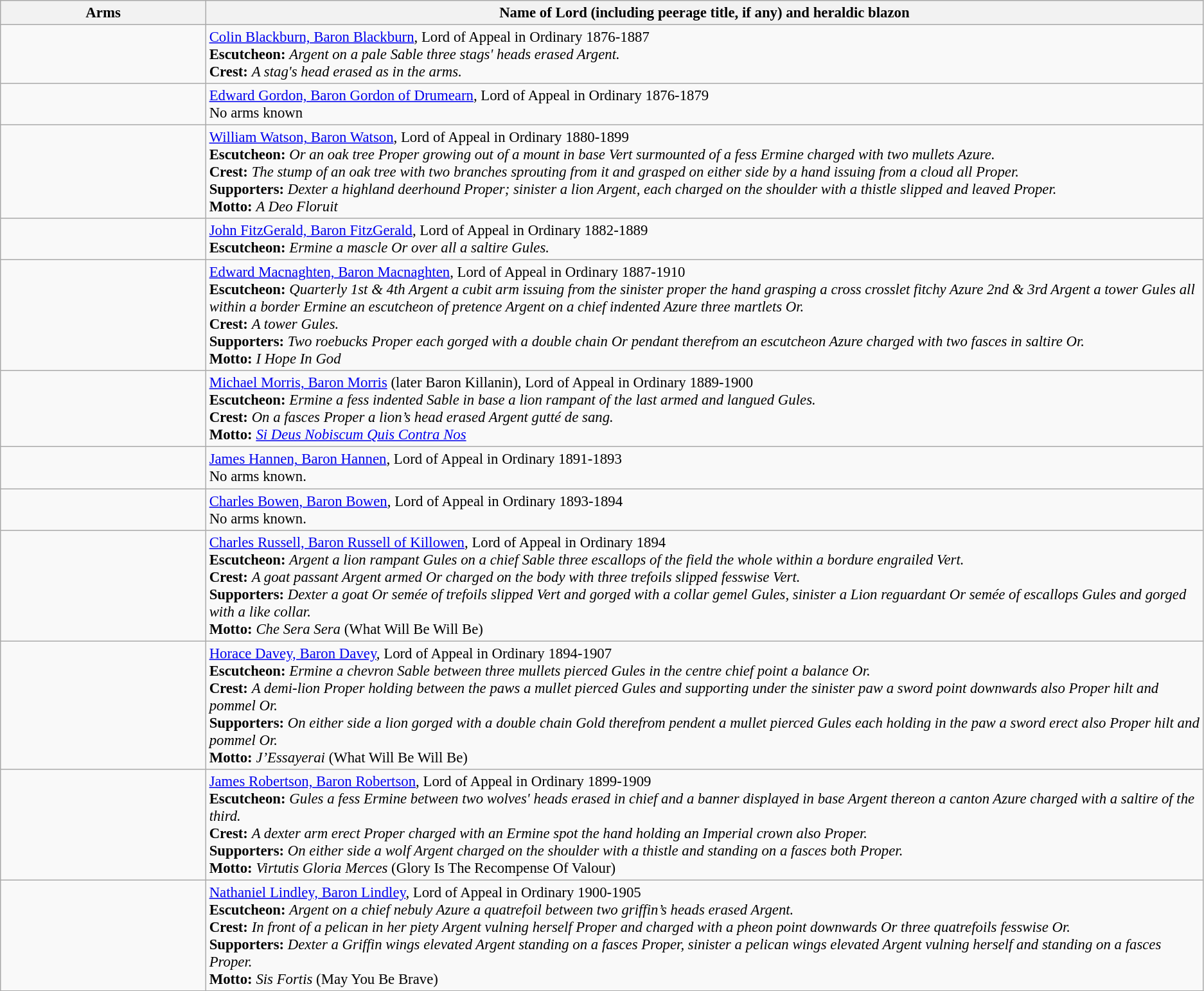<table class=wikitable style=font-size:95%>
<tr style="vertical-align:top; text-align:center;">
<th style="width:206px;">Arms</th>
<th>Name of Lord (including peerage title, if any) and heraldic blazon</th>
</tr>
<tr valign=top>
<td align=center></td>
<td><a href='#'>Colin Blackburn, Baron Blackburn</a>, Lord of Appeal in Ordinary 1876-1887<br><strong>Escutcheon:</strong> <em>Argent on a pale Sable three stags' heads erased Argent.</em><br>
<strong>Crest:</strong> <em>A stag's head erased as in the arms.</em></td>
</tr>
<tr valign=top>
<td align=center></td>
<td><a href='#'>Edward Gordon, Baron Gordon of Drumearn</a>, Lord of Appeal in Ordinary 1876-1879<br>No arms known</td>
</tr>
<tr valign=top>
<td align=center></td>
<td><a href='#'>William Watson, Baron Watson</a>, Lord of Appeal in Ordinary 1880-1899<br><strong>Escutcheon:</strong> <em>Or an oak tree Proper growing out of a mount in base Vert surmounted of a fess Ermine charged with two mullets Azure.</em><br>
<strong>Crest:</strong> <em>The stump of an oak tree with two branches sprouting from it and grasped on either side by a hand issuing from a cloud all Proper.</em><br>
<strong>Supporters:</strong> <em>Dexter a highland deerhound Proper; sinister a lion Argent, each charged on the shoulder with a thistle slipped and leaved Proper.</em><br>
<strong>Motto:</strong> <em>A Deo Floruit</em></td>
</tr>
<tr valign=top>
<td align=center></td>
<td><a href='#'>John FitzGerald, Baron FitzGerald</a>, Lord of Appeal in Ordinary 1882-1889<br><strong>Escutcheon:</strong> <em>Ermine a mascle Or over all a saltire Gules.</em></td>
</tr>
<tr valign=top>
<td align=center></td>
<td><a href='#'>Edward Macnaghten, Baron Macnaghten</a>, Lord of Appeal in Ordinary 1887-1910<br><strong>Escutcheon:</strong> <em>Quarterly 1st & 4th Argent a cubit arm issuing from the sinister proper the hand grasping a cross crosslet fitchy Azure 2nd & 3rd Argent a tower Gules all within a border Ermine an escutcheon of pretence Argent on a chief indented Azure three martlets Or.</em><br>
<strong>Crest:</strong> <em>A tower Gules.</em><br>
<strong>Supporters:</strong> <em>Two roebucks Proper each gorged with a double chain Or pendant therefrom an escutcheon Azure charged with two fasces in saltire Or.</em><br>
<strong>Motto:</strong> <em>I Hope In God</em></td>
</tr>
<tr valign=top>
<td align=center></td>
<td><a href='#'>Michael Morris, Baron Morris</a> (later Baron Killanin), Lord of Appeal in Ordinary 1889-1900<br><strong>Escutcheon:</strong> <em>Ermine a fess indented Sable in base a lion rampant of the last armed and langued Gules.</em><br>
<strong>Crest:</strong> <em>On a fasces Proper a lion’s head erased Argent gutté de sang.</em><br>
<strong>Motto:</strong> <em><a href='#'>Si Deus Nobiscum Quis Contra Nos</a></em></td>
</tr>
<tr valign=top>
<td align=center></td>
<td><a href='#'>James Hannen, Baron Hannen</a>, Lord of Appeal in Ordinary 1891-1893<br>No arms known.</td>
</tr>
<tr valign=top>
<td align=center></td>
<td><a href='#'>Charles Bowen, Baron Bowen</a>, Lord of Appeal in Ordinary 1893-1894<br>No arms known.</td>
</tr>
<tr valign=top>
<td align=center></td>
<td><a href='#'>Charles Russell, Baron Russell of Killowen</a>, Lord of Appeal in Ordinary 1894<br><strong>Escutcheon:</strong> <em>Argent a lion rampant Gules on a chief Sable three escallops of the field the whole within a bordure engrailed Vert.</em><br>
<strong>Crest:</strong> <em>A goat passant Argent armed Or charged on the body with three trefoils slipped fesswise Vert.</em><br>
<strong>Supporters:</strong> <em>Dexter a goat Or semée of trefoils slipped Vert and gorged with a collar gemel Gules, sinister a Lion reguardant Or semée of escallops Gules and gorged with a like collar.</em><br>
<strong>Motto:</strong> <em>Che Sera Sera</em> (What Will Be Will Be)</td>
</tr>
<tr valign=top>
<td align=center></td>
<td><a href='#'>Horace Davey, Baron Davey</a>, Lord of Appeal in Ordinary 1894-1907<br><strong>Escutcheon:</strong> <em>Ermine a chevron Sable between three mullets pierced Gules in the centre chief point a balance Or.</em><br>
<strong>Crest:</strong> <em>A demi-lion Proper holding between the paws a mullet pierced Gules and supporting under the sinister paw a sword point downwards also Proper hilt and pommel Or.</em><br>
<strong>Supporters:</strong> <em>On either side a lion gorged with a double chain Gold therefrom pendent a mullet pierced Gules each holding in the paw a sword erect also Proper hilt and pommel Or.</em><br>
<strong>Motto:</strong> <em>J’Essayerai</em> (What Will Be Will Be)</td>
</tr>
<tr valign=top>
<td align=center></td>
<td><a href='#'>James Robertson, Baron Robertson</a>, Lord of Appeal in Ordinary 1899-1909<br><strong>Escutcheon:</strong> <em>Gules a fess Ermine between two wolves' heads erased in chief and a banner displayed in base Argent thereon a canton Azure charged with a saltire of the third.</em><br>
<strong>Crest:</strong> <em>A dexter arm erect Proper charged with an Ermine spot the hand holding an Imperial crown also Proper.</em><br>
<strong>Supporters:</strong> <em>On either side a wolf Argent charged on the shoulder with a thistle and standing on a fasces both Proper.</em><br>
<strong>Motto:</strong> <em>Virtutis Gloria Merces</em> (Glory Is The Recompense Of Valour)</td>
</tr>
<tr valign=top>
<td align=center></td>
<td><a href='#'>Nathaniel Lindley, Baron Lindley</a>, Lord of Appeal in Ordinary 1900-1905<br><strong>Escutcheon:</strong> <em>Argent on a chief nebuly Azure a quatrefoil between two griffin’s heads erased Argent.</em><br>
<strong>Crest:</strong> <em>In front of a pelican in her piety Argent vulning herself Proper and charged with a pheon point downwards Or three quatrefoils fesswise Or.</em><br>
<strong>Supporters:</strong> <em>Dexter a Griffin wings elevated Argent standing on a fasces Proper, sinister a pelican wings elevated Argent vulning herself and standing on a fasces Proper.</em><br>
<strong>Motto:</strong> <em>Sis Fortis</em> (May You Be Brave)</td>
</tr>
</table>
